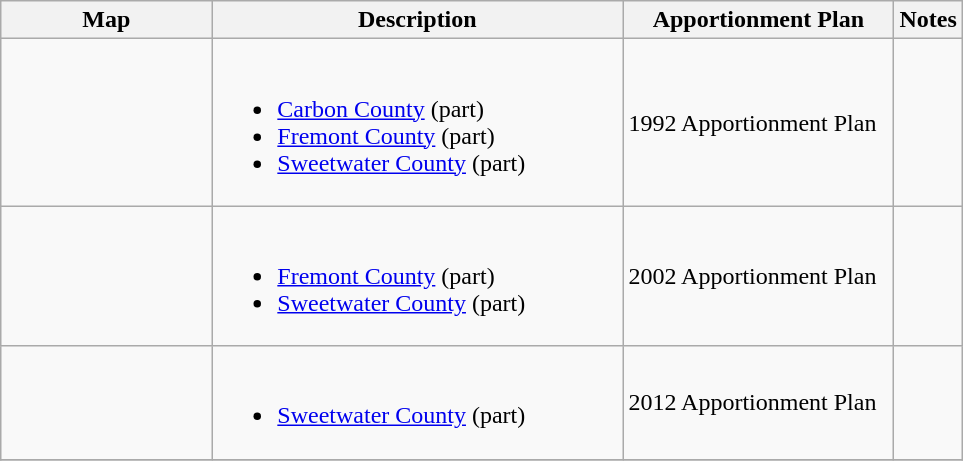<table class="wikitable sortable">
<tr>
<th style="width:100pt;">Map</th>
<th style="width:200pt;">Description</th>
<th style="width:130pt;">Apportionment Plan</th>
<th style="width:15pt;">Notes</th>
</tr>
<tr>
<td></td>
<td><br><ul><li><a href='#'>Carbon County</a> (part)</li><li><a href='#'>Fremont County</a> (part)</li><li><a href='#'>Sweetwater County</a> (part)</li></ul></td>
<td>1992 Apportionment Plan</td>
<td></td>
</tr>
<tr>
<td></td>
<td><br><ul><li><a href='#'>Fremont County</a> (part)</li><li><a href='#'>Sweetwater County</a> (part)</li></ul></td>
<td>2002 Apportionment Plan</td>
<td></td>
</tr>
<tr>
<td></td>
<td><br><ul><li><a href='#'>Sweetwater County</a> (part)</li></ul></td>
<td>2012 Apportionment Plan</td>
<td></td>
</tr>
<tr>
</tr>
</table>
